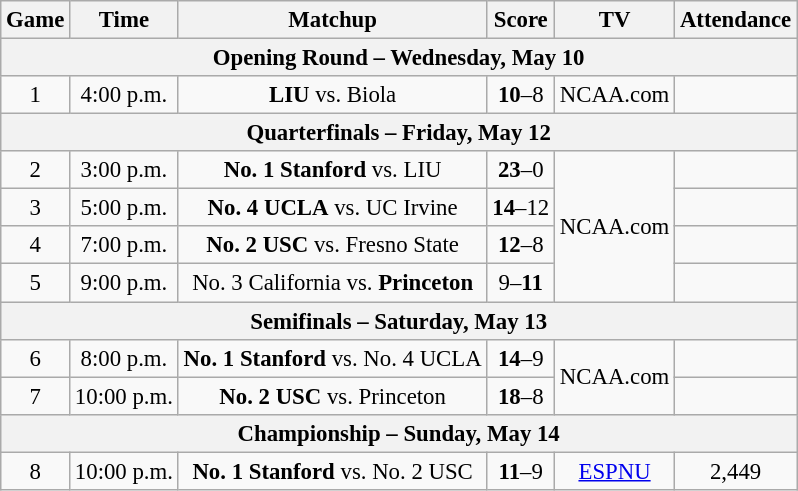<table class="wikitable" style="font-size: 95%;text-align:center">
<tr>
<th>Game</th>
<th>Time</th>
<th>Matchup</th>
<th>Score</th>
<th>TV</th>
<th>Attendance</th>
</tr>
<tr>
<th colspan=6>Opening Round – Wednesday, May 10</th>
</tr>
<tr>
<td>1</td>
<td>4:00 p.m.</td>
<td><strong>LIU</strong> vs. Biola</td>
<td><strong>10</strong>–8</td>
<td>NCAA.com</td>
<td></td>
</tr>
<tr>
<th colspan=6>Quarterfinals – Friday, May 12</th>
</tr>
<tr>
<td>2</td>
<td>3:00 p.m.</td>
<td><strong>No. 1 Stanford</strong> vs. LIU</td>
<td><strong>23</strong>–0</td>
<td rowspan=4>NCAA.com</td>
<td></td>
</tr>
<tr>
<td>3</td>
<td>5:00 p.m.</td>
<td><strong>No. 4 UCLA</strong> vs. UC Irvine</td>
<td><strong>14</strong>–12</td>
<td></td>
</tr>
<tr>
<td>4</td>
<td>7:00 p.m.</td>
<td><strong>No. 2 USC</strong> vs. Fresno State</td>
<td><strong>12</strong>–8</td>
<td></td>
</tr>
<tr>
<td>5</td>
<td>9:00 p.m.</td>
<td>No. 3 California vs. <strong>Princeton</strong></td>
<td>9–<strong>11</strong></td>
<td></td>
</tr>
<tr>
<th colspan=6>Semifinals – Saturday, May 13</th>
</tr>
<tr>
<td>6</td>
<td>8:00 p.m.</td>
<td><strong>No. 1 Stanford</strong> vs. No. 4 UCLA</td>
<td><strong>14</strong>–9</td>
<td rowspan=2>NCAA.com</td>
<td></td>
</tr>
<tr>
<td>7</td>
<td>10:00 p.m.</td>
<td><strong>No. 2 USC</strong> vs. Princeton</td>
<td><strong>18</strong>–8</td>
<td></td>
</tr>
<tr>
<th colspan=6>Championship – Sunday, May 14</th>
</tr>
<tr>
<td>8</td>
<td>10:00 p.m.</td>
<td><strong>No. 1 Stanford</strong> vs. No. 2 USC</td>
<td><strong>11</strong>–9</td>
<td><a href='#'>ESPNU</a></td>
<td>2,449</td>
</tr>
</table>
